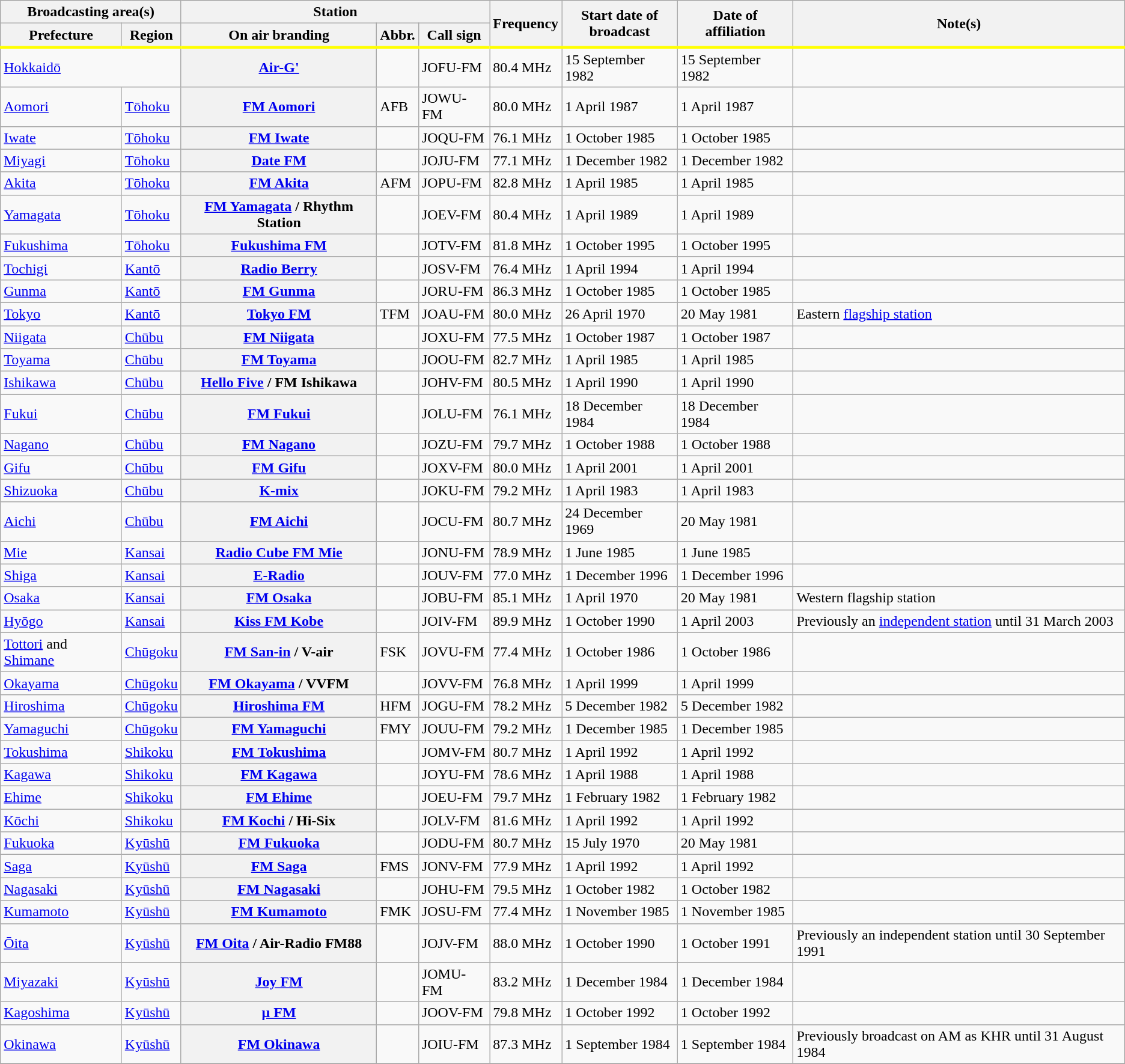<table class="wikitable sortable">
<tr>
<th colspan="2">Broadcasting area(s)</th>
<th colspan="3">Station</th>
<th rowspan="2" style="border-bottom:3px solid yellow;">Frequency</th>
<th rowspan="2" style="border-bottom:3px solid yellow;">Start date of<br>broadcast</th>
<th rowspan="2" style="border-bottom:3px solid yellow;">Date of<br>affiliation</th>
<th rowspan="2" style="border-bottom:3px solid yellow;">Note(s)</th>
</tr>
<tr>
<th style="border-bottom:3px solid yellow;">Prefecture</th>
<th style="border-bottom:3px solid yellow;">Region</th>
<th style="border-bottom:3px solid yellow;">On air branding</th>
<th style="border-bottom:3px solid yellow;">Abbr.</th>
<th style="border-bottom:3px solid yellow;">Call sign</th>
</tr>
<tr>
<td colspan="2"><a href='#'>Hokkaidō</a></td>
<th><a href='#'>Air-G'</a></th>
<td></td>
<td>JOFU-FM</td>
<td>80.4 MHz</td>
<td>15 September 1982</td>
<td>15 September 1982</td>
<td></td>
</tr>
<tr>
<td><a href='#'>Aomori</a></td>
<td><a href='#'>Tōhoku</a></td>
<th><a href='#'>FM Aomori</a></th>
<td>AFB</td>
<td>JOWU-FM</td>
<td>80.0 MHz</td>
<td>1 April 1987</td>
<td>1 April 1987</td>
<td></td>
</tr>
<tr>
<td><a href='#'>Iwate</a></td>
<td><a href='#'>Tōhoku</a></td>
<th><a href='#'>FM Iwate</a></th>
<td></td>
<td>JOQU-FM</td>
<td>76.1 MHz</td>
<td>1 October 1985</td>
<td>1 October 1985</td>
<td></td>
</tr>
<tr>
<td><a href='#'>Miyagi</a></td>
<td><a href='#'>Tōhoku</a></td>
<th><a href='#'>Date FM</a></th>
<td></td>
<td>JOJU-FM</td>
<td>77.1 MHz</td>
<td>1 December 1982</td>
<td>1 December 1982</td>
<td></td>
</tr>
<tr>
<td><a href='#'>Akita</a></td>
<td><a href='#'>Tōhoku</a></td>
<th><a href='#'>FM Akita</a></th>
<td>AFM</td>
<td>JOPU-FM</td>
<td>82.8 MHz</td>
<td>1 April 1985</td>
<td>1 April 1985</td>
<td></td>
</tr>
<tr>
<td><a href='#'>Yamagata</a></td>
<td><a href='#'>Tōhoku</a></td>
<th><a href='#'>FM Yamagata</a> / Rhythm Station</th>
<td></td>
<td>JOEV-FM</td>
<td>80.4 MHz</td>
<td>1 April 1989</td>
<td>1 April 1989</td>
<td></td>
</tr>
<tr>
<td><a href='#'>Fukushima</a></td>
<td><a href='#'>Tōhoku</a></td>
<th><a href='#'>Fukushima FM</a></th>
<td></td>
<td>JOTV-FM</td>
<td>81.8 MHz</td>
<td>1 October 1995</td>
<td>1 October 1995</td>
<td></td>
</tr>
<tr>
<td><a href='#'>Tochigi</a></td>
<td><a href='#'>Kantō</a></td>
<th><a href='#'>Radio Berry</a></th>
<td></td>
<td>JOSV-FM</td>
<td>76.4 MHz</td>
<td>1 April 1994</td>
<td>1 April 1994</td>
<td></td>
</tr>
<tr>
<td><a href='#'>Gunma</a></td>
<td><a href='#'>Kantō</a></td>
<th><a href='#'>FM Gunma</a></th>
<td></td>
<td>JORU-FM</td>
<td>86.3 MHz</td>
<td>1 October 1985</td>
<td>1 October 1985</td>
<td></td>
</tr>
<tr>
<td><a href='#'>Tokyo</a></td>
<td><a href='#'>Kantō</a></td>
<th><a href='#'>Tokyo FM</a></th>
<td>TFM</td>
<td>JOAU-FM</td>
<td>80.0 MHz</td>
<td>26 April 1970</td>
<td>20 May 1981</td>
<td>Eastern <a href='#'>flagship station</a></td>
</tr>
<tr>
<td><a href='#'>Niigata</a></td>
<td><a href='#'>Chūbu</a></td>
<th><a href='#'>FM Niigata</a></th>
<td></td>
<td>JOXU-FM</td>
<td>77.5 MHz</td>
<td>1 October 1987</td>
<td>1 October 1987</td>
<td></td>
</tr>
<tr>
<td><a href='#'>Toyama</a></td>
<td><a href='#'>Chūbu</a></td>
<th><a href='#'>FM Toyama</a></th>
<td></td>
<td>JOOU-FM</td>
<td>82.7 MHz</td>
<td>1 April 1985</td>
<td>1 April 1985</td>
<td></td>
</tr>
<tr>
<td><a href='#'>Ishikawa</a></td>
<td><a href='#'>Chūbu</a></td>
<th><a href='#'>Hello Five</a> / FM Ishikawa</th>
<td></td>
<td>JOHV-FM</td>
<td>80.5 MHz</td>
<td>1 April 1990</td>
<td>1 April 1990</td>
<td></td>
</tr>
<tr>
<td><a href='#'>Fukui</a></td>
<td><a href='#'>Chūbu</a></td>
<th><a href='#'>FM Fukui</a></th>
<td></td>
<td>JOLU-FM</td>
<td>76.1 MHz</td>
<td>18 December 1984</td>
<td>18 December 1984</td>
<td></td>
</tr>
<tr>
<td><a href='#'>Nagano</a></td>
<td><a href='#'>Chūbu</a></td>
<th><a href='#'>FM Nagano</a></th>
<td></td>
<td>JOZU-FM</td>
<td>79.7 MHz</td>
<td>1 October 1988</td>
<td>1 October 1988</td>
<td></td>
</tr>
<tr>
<td><a href='#'>Gifu</a></td>
<td><a href='#'>Chūbu</a></td>
<th><a href='#'>FM Gifu</a></th>
<td></td>
<td>JOXV-FM</td>
<td>80.0 MHz</td>
<td>1 April 2001</td>
<td>1 April 2001</td>
<td></td>
</tr>
<tr>
<td><a href='#'>Shizuoka</a></td>
<td><a href='#'>Chūbu</a></td>
<th><a href='#'>K-mix</a></th>
<td></td>
<td>JOKU-FM</td>
<td>79.2 MHz</td>
<td>1 April 1983</td>
<td>1 April 1983</td>
<td></td>
</tr>
<tr>
<td><a href='#'>Aichi</a></td>
<td><a href='#'>Chūbu</a></td>
<th><a href='#'>FM Aichi</a></th>
<td></td>
<td>JOCU-FM</td>
<td>80.7 MHz</td>
<td>24 December 1969</td>
<td>20 May 1981</td>
<td></td>
</tr>
<tr>
<td><a href='#'>Mie</a></td>
<td><a href='#'>Kansai</a></td>
<th><a href='#'>Radio Cube FM Mie</a></th>
<td></td>
<td>JONU-FM</td>
<td>78.9 MHz</td>
<td>1 June 1985</td>
<td>1 June 1985</td>
<td></td>
</tr>
<tr>
<td><a href='#'>Shiga</a></td>
<td><a href='#'>Kansai</a></td>
<th><a href='#'>E-Radio</a></th>
<td></td>
<td>JOUV-FM</td>
<td>77.0 MHz</td>
<td>1 December 1996</td>
<td>1 December 1996</td>
<td></td>
</tr>
<tr>
<td><a href='#'>Osaka</a></td>
<td><a href='#'>Kansai</a></td>
<th><a href='#'>FM Osaka</a></th>
<td></td>
<td>JOBU-FM</td>
<td>85.1 MHz</td>
<td>1 April 1970</td>
<td>20 May 1981</td>
<td>Western flagship station</td>
</tr>
<tr>
<td><a href='#'>Hyōgo</a></td>
<td><a href='#'>Kansai</a></td>
<th><a href='#'>Kiss FM Kobe</a></th>
<td></td>
<td>JOIV-FM</td>
<td>89.9 MHz</td>
<td>1 October 1990</td>
<td>1 April 2003</td>
<td>Previously an <a href='#'>independent station</a> until 31 March 2003</td>
</tr>
<tr>
<td><a href='#'>Tottori</a> and <a href='#'>Shimane</a></td>
<td><a href='#'>Chūgoku</a></td>
<th><a href='#'>FM San-in</a> / V-air</th>
<td>FSK</td>
<td>JOVU-FM</td>
<td>77.4 MHz</td>
<td>1 October 1986</td>
<td>1 October 1986</td>
<td></td>
</tr>
<tr>
<td><a href='#'>Okayama</a></td>
<td><a href='#'>Chūgoku</a></td>
<th><a href='#'>FM Okayama</a> / VVFM</th>
<td></td>
<td>JOVV-FM</td>
<td>76.8 MHz</td>
<td>1 April 1999</td>
<td>1 April 1999</td>
<td></td>
</tr>
<tr>
<td><a href='#'>Hiroshima</a></td>
<td><a href='#'>Chūgoku</a></td>
<th><a href='#'>Hiroshima FM</a></th>
<td>HFM</td>
<td>JOGU-FM</td>
<td>78.2 MHz</td>
<td>5 December 1982</td>
<td>5 December 1982</td>
<td></td>
</tr>
<tr>
<td><a href='#'>Yamaguchi</a></td>
<td><a href='#'>Chūgoku</a></td>
<th><a href='#'>FM Yamaguchi</a></th>
<td>FMY</td>
<td>JOUU-FM</td>
<td>79.2 MHz</td>
<td>1 December 1985</td>
<td>1 December 1985</td>
<td></td>
</tr>
<tr>
<td><a href='#'>Tokushima</a></td>
<td><a href='#'>Shikoku</a></td>
<th><a href='#'>FM Tokushima</a></th>
<td></td>
<td>JOMV-FM</td>
<td>80.7 MHz</td>
<td>1 April 1992</td>
<td>1 April 1992</td>
<td></td>
</tr>
<tr>
<td><a href='#'>Kagawa</a></td>
<td><a href='#'>Shikoku</a></td>
<th><a href='#'>FM Kagawa</a></th>
<td></td>
<td>JOYU-FM</td>
<td>78.6 MHz</td>
<td>1 April 1988</td>
<td>1 April 1988</td>
<td></td>
</tr>
<tr>
<td><a href='#'>Ehime</a></td>
<td><a href='#'>Shikoku</a></td>
<th><a href='#'>FM Ehime</a></th>
<td></td>
<td>JOEU-FM</td>
<td>79.7 MHz</td>
<td>1 February 1982</td>
<td>1 February 1982</td>
<td></td>
</tr>
<tr>
<td><a href='#'>Kōchi</a></td>
<td><a href='#'>Shikoku</a></td>
<th><a href='#'>FM Kochi</a> / Hi-Six</th>
<td></td>
<td>JOLV-FM</td>
<td>81.6 MHz</td>
<td>1 April 1992</td>
<td>1 April 1992</td>
<td></td>
</tr>
<tr>
<td><a href='#'>Fukuoka</a></td>
<td><a href='#'>Kyūshū</a></td>
<th><a href='#'>FM Fukuoka</a></th>
<td></td>
<td>JODU-FM</td>
<td>80.7 MHz</td>
<td>15 July 1970</td>
<td>20 May 1981</td>
<td></td>
</tr>
<tr>
<td><a href='#'>Saga</a></td>
<td><a href='#'>Kyūshū</a></td>
<th><a href='#'>FM Saga</a></th>
<td>FMS</td>
<td>JONV-FM</td>
<td>77.9 MHz</td>
<td>1 April 1992</td>
<td>1 April 1992</td>
<td></td>
</tr>
<tr>
<td><a href='#'>Nagasaki</a></td>
<td><a href='#'>Kyūshū</a></td>
<th><a href='#'>FM Nagasaki</a></th>
<td></td>
<td>JOHU-FM</td>
<td>79.5 MHz</td>
<td>1 October 1982</td>
<td>1 October 1982</td>
<td></td>
</tr>
<tr>
<td><a href='#'>Kumamoto</a></td>
<td><a href='#'>Kyūshū</a></td>
<th><a href='#'>FM Kumamoto</a></th>
<td>FMK</td>
<td>JOSU-FM</td>
<td>77.4 MHz</td>
<td>1 November 1985</td>
<td>1 November 1985</td>
<td></td>
</tr>
<tr>
<td><a href='#'>Ōita</a></td>
<td><a href='#'>Kyūshū</a></td>
<th><a href='#'>FM Oita</a> / Air-Radio FM88</th>
<td></td>
<td>JOJV-FM</td>
<td>88.0 MHz</td>
<td>1 October 1990</td>
<td>1 October 1991</td>
<td>Previously an independent station until 30 September 1991</td>
</tr>
<tr>
<td><a href='#'>Miyazaki</a></td>
<td><a href='#'>Kyūshū</a></td>
<th><a href='#'>Joy FM</a></th>
<td></td>
<td>JOMU-FM</td>
<td>83.2 MHz</td>
<td>1 December 1984</td>
<td>1 December 1984</td>
<td></td>
</tr>
<tr>
<td><a href='#'>Kagoshima</a></td>
<td><a href='#'>Kyūshū</a></td>
<th><a href='#'>μ FM</a></th>
<td></td>
<td>JOOV-FM</td>
<td>79.8 MHz</td>
<td>1 October 1992</td>
<td>1 October 1992</td>
<td></td>
</tr>
<tr>
<td><a href='#'>Okinawa</a></td>
<td><a href='#'>Kyūshū</a></td>
<th><a href='#'>FM Okinawa</a></th>
<td></td>
<td>JOIU-FM</td>
<td>87.3 MHz</td>
<td>1 September 1984</td>
<td>1 September 1984</td>
<td>Previously broadcast on AM as KHR until 31 August 1984</td>
</tr>
<tr>
</tr>
</table>
